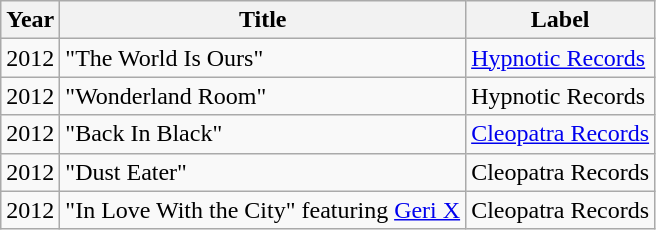<table class="wikitable">
<tr>
<th>Year</th>
<th>Title</th>
<th>Label</th>
</tr>
<tr>
<td>2012</td>
<td>"The World Is Ours"</td>
<td><a href='#'>Hypnotic Records</a></td>
</tr>
<tr>
<td>2012</td>
<td>"Wonderland Room"</td>
<td>Hypnotic Records</td>
</tr>
<tr>
<td>2012</td>
<td>"Back In Black"</td>
<td><a href='#'>Cleopatra Records</a></td>
</tr>
<tr>
<td>2012</td>
<td>"Dust Eater"</td>
<td>Cleopatra Records</td>
</tr>
<tr>
<td>2012</td>
<td>"In Love With the City" featuring <a href='#'>Geri X</a></td>
<td>Cleopatra Records</td>
</tr>
</table>
